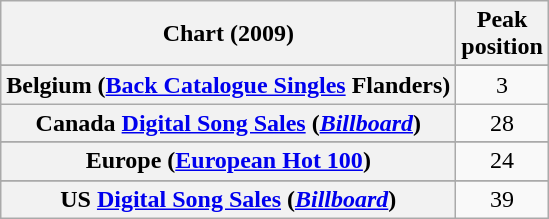<table class="wikitable sortable plainrowheaders" style="text-align:center">
<tr>
<th scope="col">Chart (2009)</th>
<th scope="col">Peak<br>position</th>
</tr>
<tr>
</tr>
<tr>
</tr>
<tr>
<th scope="row">Belgium (<a href='#'>Back Catalogue Singles</a> Flanders)</th>
<td>3</td>
</tr>
<tr>
<th scope="row">Canada <a href='#'>Digital Song Sales</a> (<em><a href='#'>Billboard</a></em>)</th>
<td>28</td>
</tr>
<tr>
</tr>
<tr>
<th scope="row">Europe (<a href='#'>European Hot 100</a>)</th>
<td>24</td>
</tr>
<tr>
</tr>
<tr>
</tr>
<tr>
</tr>
<tr>
</tr>
<tr>
</tr>
<tr>
</tr>
<tr>
</tr>
<tr>
</tr>
<tr>
</tr>
<tr>
</tr>
<tr>
<th scope="row">US <a href='#'>Digital Song Sales</a> (<em><a href='#'>Billboard</a></em>)</th>
<td>39</td>
</tr>
</table>
